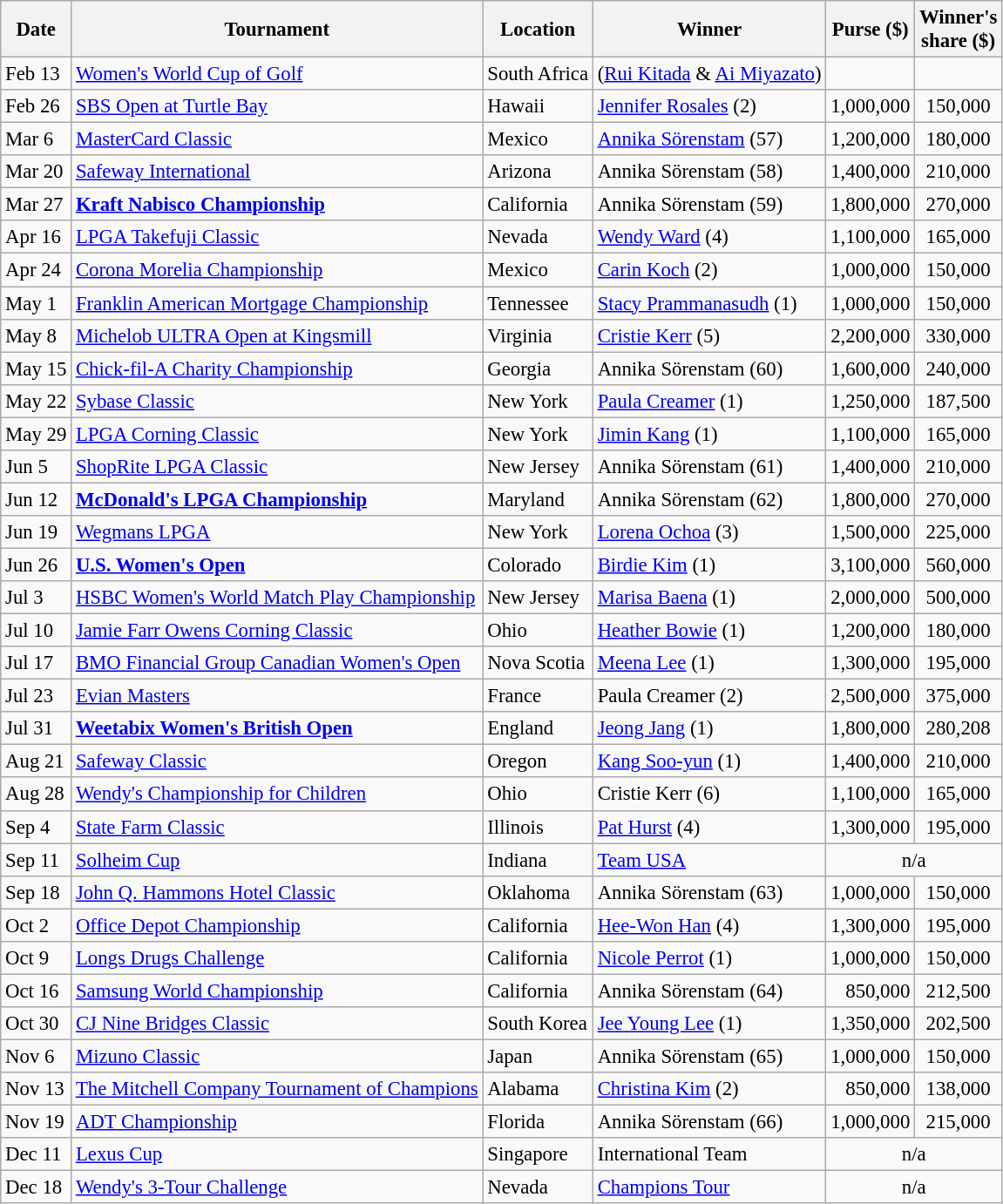<table class="wikitable sortable" style="font-size:95%;">
<tr>
<th>Date</th>
<th>Tournament</th>
<th>Location</th>
<th>Winner</th>
<th>Purse ($)</th>
<th>Winner's<br>share ($)</th>
</tr>
<tr>
<td>Feb 13</td>
<td><a href='#'>Women's World Cup of Golf</a></td>
<td>South Africa</td>
<td> (<a href='#'>Rui Kitada</a> & <a href='#'>Ai Miyazato</a>)</td>
<td></td>
<td></td>
</tr>
<tr>
<td>Feb 26</td>
<td><a href='#'>SBS Open at Turtle Bay</a></td>
<td>Hawaii</td>
<td> <a href='#'>Jennifer Rosales</a> (2)</td>
<td align=right>1,000,000</td>
<td align=center>150,000</td>
</tr>
<tr>
<td>Mar 6</td>
<td><a href='#'>MasterCard Classic</a></td>
<td>Mexico</td>
<td> <a href='#'>Annika Sörenstam</a> (57)</td>
<td align=right>1,200,000</td>
<td align=center>180,000</td>
</tr>
<tr>
<td>Mar 20</td>
<td><a href='#'>Safeway International</a></td>
<td>Arizona</td>
<td> Annika Sörenstam (58)</td>
<td align=right>1,400,000</td>
<td align=center>210,000</td>
</tr>
<tr>
<td>Mar 27</td>
<td><strong><a href='#'>Kraft Nabisco Championship</a></strong></td>
<td>California</td>
<td> Annika Sörenstam (59)</td>
<td align=right>1,800,000</td>
<td align=center>270,000</td>
</tr>
<tr>
<td>Apr 16</td>
<td><a href='#'>LPGA Takefuji Classic</a></td>
<td>Nevada</td>
<td> <a href='#'>Wendy Ward</a> (4)</td>
<td align=right>1,100,000</td>
<td align=center>165,000</td>
</tr>
<tr>
<td>Apr 24</td>
<td><a href='#'>Corona Morelia Championship</a></td>
<td>Mexico</td>
<td> <a href='#'>Carin Koch</a> (2)</td>
<td align=right>1,000,000</td>
<td align=center>150,000</td>
</tr>
<tr>
<td>May 1</td>
<td><a href='#'>Franklin American Mortgage Championship</a></td>
<td>Tennessee</td>
<td> <a href='#'>Stacy Prammanasudh</a> (1)</td>
<td align=right>1,000,000</td>
<td align=center>150,000</td>
</tr>
<tr>
<td>May 8</td>
<td><a href='#'>Michelob ULTRA Open at Kingsmill</a></td>
<td>Virginia</td>
<td> <a href='#'>Cristie Kerr</a> (5)</td>
<td align=right>2,200,000</td>
<td align=center>330,000</td>
</tr>
<tr>
<td>May 15</td>
<td><a href='#'>Chick-fil-A Charity Championship</a></td>
<td>Georgia</td>
<td> Annika Sörenstam (60)</td>
<td align=right>1,600,000</td>
<td align=center>240,000</td>
</tr>
<tr>
<td>May 22</td>
<td><a href='#'>Sybase Classic</a></td>
<td>New York</td>
<td> <a href='#'>Paula Creamer</a> (1)</td>
<td align=right>1,250,000</td>
<td align=center>187,500</td>
</tr>
<tr>
<td>May 29</td>
<td><a href='#'>LPGA Corning Classic</a></td>
<td>New York</td>
<td> <a href='#'>Jimin Kang</a> (1)</td>
<td align=right>1,100,000</td>
<td align=center>165,000</td>
</tr>
<tr>
<td>Jun 5</td>
<td><a href='#'>ShopRite LPGA Classic</a></td>
<td>New Jersey</td>
<td> Annika Sörenstam (61)</td>
<td align=right>1,400,000</td>
<td align=center>210,000</td>
</tr>
<tr>
<td>Jun 12</td>
<td><strong><a href='#'>McDonald's LPGA Championship</a></strong></td>
<td>Maryland</td>
<td> Annika Sörenstam (62)</td>
<td align=right>1,800,000</td>
<td align=center>270,000</td>
</tr>
<tr>
<td>Jun 19</td>
<td><a href='#'>Wegmans LPGA</a></td>
<td>New York</td>
<td> <a href='#'>Lorena Ochoa</a> (3)</td>
<td align=right>1,500,000</td>
<td align=center>225,000</td>
</tr>
<tr>
<td>Jun 26</td>
<td><strong><a href='#'>U.S. Women's Open</a></strong></td>
<td>Colorado</td>
<td> <a href='#'>Birdie Kim</a> (1)</td>
<td align=right>3,100,000</td>
<td align=center>560,000</td>
</tr>
<tr>
<td>Jul 3</td>
<td><a href='#'>HSBC Women's World Match Play Championship</a></td>
<td>New Jersey</td>
<td> <a href='#'>Marisa Baena</a> (1)</td>
<td align=right>2,000,000</td>
<td align=center>500,000</td>
</tr>
<tr 2>
<td>Jul 10</td>
<td><a href='#'>Jamie Farr Owens Corning Classic</a></td>
<td>Ohio</td>
<td> <a href='#'>Heather Bowie</a> (1)</td>
<td align=right>1,200,000</td>
<td align=center>180,000</td>
</tr>
<tr>
<td>Jul 17</td>
<td><a href='#'>BMO Financial Group Canadian Women's Open</a></td>
<td>Nova Scotia</td>
<td> <a href='#'>Meena Lee</a> (1)</td>
<td align=right>1,300,000</td>
<td align=center>195,000</td>
</tr>
<tr>
<td>Jul 23</td>
<td><a href='#'>Evian Masters</a></td>
<td>France</td>
<td> Paula Creamer (2)</td>
<td align=right>2,500,000</td>
<td align=center>375,000</td>
</tr>
<tr>
<td>Jul 31</td>
<td><strong><a href='#'>Weetabix Women's British Open</a></strong></td>
<td>England</td>
<td> <a href='#'>Jeong Jang</a> (1)</td>
<td align=right>1,800,000</td>
<td align=center>280,208</td>
</tr>
<tr>
<td>Aug 21</td>
<td><a href='#'>Safeway Classic</a></td>
<td>Oregon</td>
<td> <a href='#'>Kang Soo-yun</a> (1)</td>
<td align=right>1,400,000</td>
<td align=center>210,000</td>
</tr>
<tr>
<td>Aug 28</td>
<td><a href='#'>Wendy's Championship for Children</a></td>
<td>Ohio</td>
<td> Cristie Kerr (6)</td>
<td align=right>1,100,000</td>
<td align=center>165,000</td>
</tr>
<tr>
<td>Sep 4</td>
<td><a href='#'>State Farm Classic</a></td>
<td>Illinois</td>
<td> <a href='#'>Pat Hurst</a> (4)</td>
<td align=right>1,300,000</td>
<td align=center>195,000</td>
</tr>
<tr>
<td>Sep 11</td>
<td><a href='#'>Solheim Cup</a></td>
<td>Indiana</td>
<td> <a href='#'>Team USA</a></td>
<td colspan=2 align=center>n/a</td>
</tr>
<tr>
<td>Sep 18</td>
<td><a href='#'>John Q. Hammons Hotel Classic</a></td>
<td>Oklahoma</td>
<td> Annika Sörenstam (63)</td>
<td align=right>1,000,000</td>
<td align=center>150,000</td>
</tr>
<tr>
<td>Oct 2</td>
<td><a href='#'>Office Depot Championship</a></td>
<td>California</td>
<td> <a href='#'>Hee-Won Han</a> (4)</td>
<td align=right>1,300,000</td>
<td align=center>195,000</td>
</tr>
<tr>
<td>Oct 9</td>
<td><a href='#'>Longs Drugs Challenge</a></td>
<td>California</td>
<td> <a href='#'>Nicole Perrot</a> (1)</td>
<td align=right>1,000,000</td>
<td align=center>150,000</td>
</tr>
<tr>
<td>Oct 16</td>
<td><a href='#'>Samsung World Championship</a></td>
<td>California</td>
<td> Annika Sörenstam (64)</td>
<td align=right>850,000</td>
<td align=center>212,500</td>
</tr>
<tr>
<td>Oct 30</td>
<td><a href='#'>CJ Nine Bridges Classic</a></td>
<td>South Korea</td>
<td> <a href='#'>Jee Young Lee</a> (1)</td>
<td align=right>1,350,000</td>
<td align=center>202,500</td>
</tr>
<tr>
<td>Nov 6</td>
<td><a href='#'>Mizuno Classic</a></td>
<td>Japan</td>
<td> Annika Sörenstam (65)</td>
<td align=right>1,000,000</td>
<td align=center>150,000</td>
</tr>
<tr>
<td>Nov 13</td>
<td><a href='#'>The Mitchell Company Tournament of Champions</a></td>
<td>Alabama</td>
<td> <a href='#'>Christina Kim</a> (2)</td>
<td align=right>850,000</td>
<td align=center>138,000</td>
</tr>
<tr>
<td>Nov 19</td>
<td><a href='#'>ADT Championship</a></td>
<td>Florida</td>
<td> Annika Sörenstam (66)</td>
<td align=right>1,000,000</td>
<td align=center>215,000</td>
</tr>
<tr>
<td>Dec 11</td>
<td><a href='#'>Lexus Cup</a></td>
<td>Singapore</td>
<td>International Team</td>
<td colspan=2 align=center>n/a</td>
</tr>
<tr>
<td>Dec 18</td>
<td><a href='#'>Wendy's 3-Tour Challenge</a></td>
<td>Nevada</td>
<td><a href='#'>Champions Tour</a></td>
<td colspan=2 align=center>n/a</td>
</tr>
</table>
